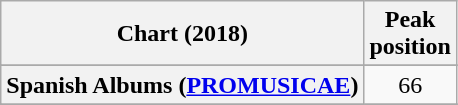<table class="wikitable sortable plainrowheaders" style="text-align:center">
<tr>
<th scope="col">Chart (2018)</th>
<th scope="col">Peak<br> position</th>
</tr>
<tr>
</tr>
<tr>
</tr>
<tr>
</tr>
<tr>
</tr>
<tr>
</tr>
<tr>
</tr>
<tr>
</tr>
<tr>
</tr>
<tr>
</tr>
<tr>
</tr>
<tr>
</tr>
<tr>
<th scope="row">Spanish Albums (<a href='#'>PROMUSICAE</a>)</th>
<td>66</td>
</tr>
<tr>
</tr>
<tr>
</tr>
<tr>
</tr>
<tr>
</tr>
<tr>
</tr>
<tr>
</tr>
</table>
